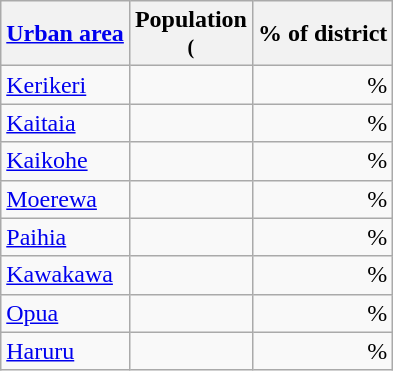<table class="wikitable">
<tr>
<th><a href='#'>Urban area</a></th>
<th>Population<br><small>(</small></th>
<th>% of district</th>
</tr>
<tr>
<td><a href='#'>Kerikeri</a></td>
<td align="right"></td>
<td align="right">%</td>
</tr>
<tr>
<td><a href='#'>Kaitaia</a></td>
<td align="right"></td>
<td align="right">%</td>
</tr>
<tr>
<td><a href='#'>Kaikohe</a></td>
<td align="right"></td>
<td align="right">%</td>
</tr>
<tr>
<td><a href='#'>Moerewa</a></td>
<td align="right"></td>
<td align="right">%</td>
</tr>
<tr>
<td><a href='#'>Paihia</a></td>
<td align="right"></td>
<td align="right">%</td>
</tr>
<tr>
<td><a href='#'>Kawakawa</a></td>
<td align="right"></td>
<td align="right">%</td>
</tr>
<tr>
<td><a href='#'>Opua</a></td>
<td align="right"></td>
<td align="right">%</td>
</tr>
<tr>
<td><a href='#'>Haruru</a></td>
<td align="right"></td>
<td align="right">%</td>
</tr>
</table>
